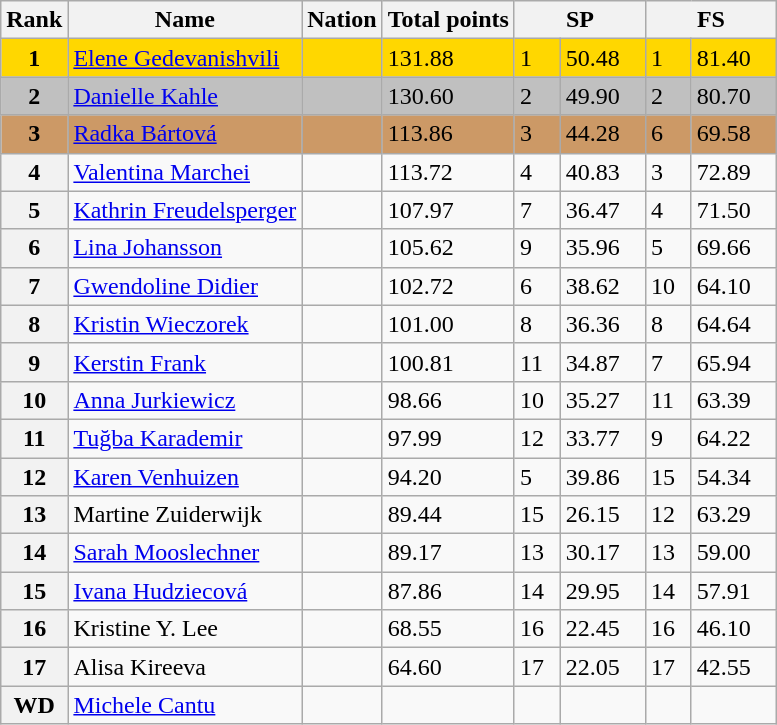<table class="wikitable">
<tr>
<th>Rank</th>
<th>Name</th>
<th>Nation</th>
<th>Total points</th>
<th colspan="2" width="80px">SP</th>
<th colspan="2" width="80px">FS</th>
</tr>
<tr bgcolor="gold">
<td align="center"><strong>1</strong></td>
<td><a href='#'>Elene Gedevanishvili</a></td>
<td></td>
<td>131.88</td>
<td>1</td>
<td>50.48</td>
<td>1</td>
<td>81.40</td>
</tr>
<tr bgcolor="silver">
<td align="center"><strong>2</strong></td>
<td><a href='#'>Danielle Kahle</a></td>
<td></td>
<td>130.60</td>
<td>2</td>
<td>49.90</td>
<td>2</td>
<td>80.70</td>
</tr>
<tr bgcolor="cc9966">
<td align="center"><strong>3</strong></td>
<td><a href='#'>Radka Bártová</a></td>
<td></td>
<td>113.86</td>
<td>3</td>
<td>44.28</td>
<td>6</td>
<td>69.58</td>
</tr>
<tr>
<th>4</th>
<td><a href='#'>Valentina Marchei</a></td>
<td></td>
<td>113.72</td>
<td>4</td>
<td>40.83</td>
<td>3</td>
<td>72.89</td>
</tr>
<tr>
<th>5</th>
<td><a href='#'>Kathrin Freudelsperger</a></td>
<td></td>
<td>107.97</td>
<td>7</td>
<td>36.47</td>
<td>4</td>
<td>71.50</td>
</tr>
<tr>
<th>6</th>
<td><a href='#'>Lina Johansson</a></td>
<td></td>
<td>105.62</td>
<td>9</td>
<td>35.96</td>
<td>5</td>
<td>69.66</td>
</tr>
<tr>
<th>7</th>
<td><a href='#'>Gwendoline Didier</a></td>
<td></td>
<td>102.72</td>
<td>6</td>
<td>38.62</td>
<td>10</td>
<td>64.10</td>
</tr>
<tr>
<th>8</th>
<td><a href='#'>Kristin Wieczorek</a></td>
<td></td>
<td>101.00</td>
<td>8</td>
<td>36.36</td>
<td>8</td>
<td>64.64</td>
</tr>
<tr>
<th>9</th>
<td><a href='#'>Kerstin Frank</a></td>
<td></td>
<td>100.81</td>
<td>11</td>
<td>34.87</td>
<td>7</td>
<td>65.94</td>
</tr>
<tr>
<th>10</th>
<td><a href='#'>Anna Jurkiewicz</a></td>
<td></td>
<td>98.66</td>
<td>10</td>
<td>35.27</td>
<td>11</td>
<td>63.39</td>
</tr>
<tr>
<th>11</th>
<td><a href='#'>Tuğba Karademir</a></td>
<td></td>
<td>97.99</td>
<td>12</td>
<td>33.77</td>
<td>9</td>
<td>64.22</td>
</tr>
<tr>
<th>12</th>
<td><a href='#'>Karen Venhuizen</a></td>
<td></td>
<td>94.20</td>
<td>5</td>
<td>39.86</td>
<td>15</td>
<td>54.34</td>
</tr>
<tr>
<th>13</th>
<td>Martine Zuiderwijk</td>
<td></td>
<td>89.44</td>
<td>15</td>
<td>26.15</td>
<td>12</td>
<td>63.29</td>
</tr>
<tr>
<th>14</th>
<td><a href='#'>Sarah Mooslechner</a></td>
<td></td>
<td>89.17</td>
<td>13</td>
<td>30.17</td>
<td>13</td>
<td>59.00</td>
</tr>
<tr>
<th>15</th>
<td><a href='#'>Ivana Hudziecová</a></td>
<td></td>
<td>87.86</td>
<td>14</td>
<td>29.95</td>
<td>14</td>
<td>57.91</td>
</tr>
<tr>
<th>16</th>
<td>Kristine Y. Lee</td>
<td></td>
<td>68.55</td>
<td>16</td>
<td>22.45</td>
<td>16</td>
<td>46.10</td>
</tr>
<tr>
<th>17</th>
<td>Alisa Kireeva</td>
<td></td>
<td>64.60</td>
<td>17</td>
<td>22.05</td>
<td>17</td>
<td>42.55</td>
</tr>
<tr>
<th>WD</th>
<td><a href='#'>Michele Cantu</a></td>
<td></td>
<td></td>
<td></td>
<td></td>
<td></td>
<td></td>
</tr>
</table>
